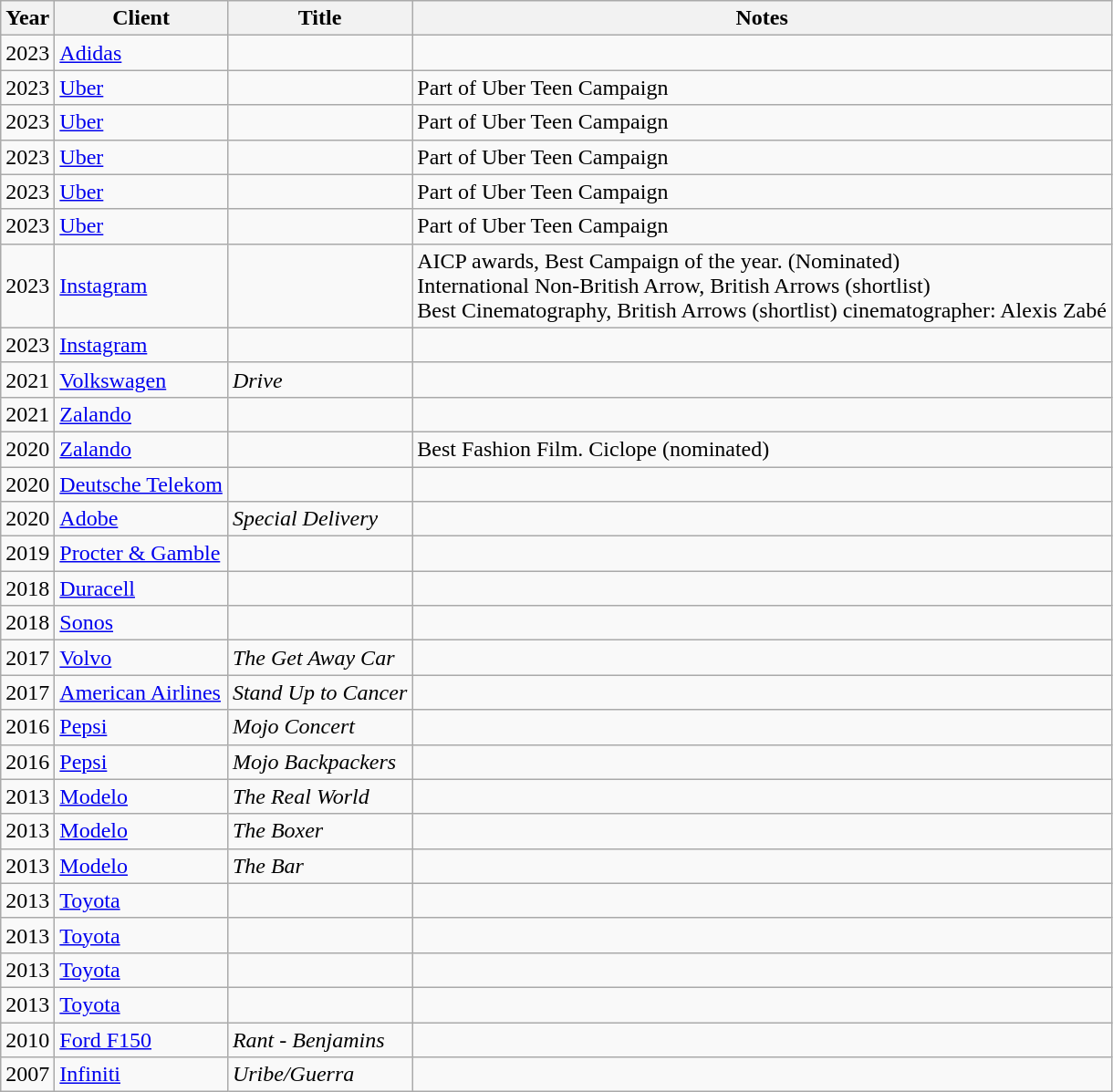<table class="wikitable sortable">
<tr>
<th>Year</th>
<th>Client</th>
<th>Title</th>
<th class="unsortable">Notes</th>
</tr>
<tr>
<td>2023</td>
<td><a href='#'>Adidas</a></td>
<td></td>
</tr>
<tr>
<td>2023</td>
<td><a href='#'>Uber</a></td>
<td></td>
<td>Part of Uber Teen Campaign</td>
</tr>
<tr>
<td>2023</td>
<td><a href='#'>Uber</a></td>
<td></td>
<td>Part of Uber Teen Campaign</td>
</tr>
<tr>
<td>2023</td>
<td><a href='#'>Uber</a></td>
<td></td>
<td>Part of Uber Teen Campaign</td>
</tr>
<tr>
<td>2023</td>
<td><a href='#'>Uber</a></td>
<td></td>
<td>Part of Uber Teen Campaign</td>
</tr>
<tr>
<td>2023</td>
<td><a href='#'>Uber</a></td>
<td></td>
<td>Part of Uber Teen Campaign</td>
</tr>
<tr>
<td>2023</td>
<td><a href='#'>Instagram</a></td>
<td></td>
<td>AICP awards, Best Campaign of the year. (Nominated)<br>International Non-British Arrow,  British Arrows (shortlist)<br>Best Cinematography, British Arrows (shortlist) cinematographer: Alexis Zabé</td>
</tr>
<tr>
<td>2023</td>
<td><a href='#'>Instagram</a></td>
<td></td>
<td></td>
</tr>
<tr>
<td>2021</td>
<td><a href='#'>Volkswagen</a></td>
<td><em>Drive</em></td>
<td></td>
</tr>
<tr>
<td>2021</td>
<td><a href='#'>Zalando</a></td>
<td></td>
<td></td>
</tr>
<tr>
<td>2020</td>
<td><a href='#'>Zalando</a></td>
<td></td>
<td>Best Fashion Film. Ciclope (nominated)</td>
</tr>
<tr>
<td>2020</td>
<td><a href='#'>Deutsche Telekom</a></td>
<td></td>
<td></td>
</tr>
<tr>
<td>2020</td>
<td><a href='#'>Adobe</a></td>
<td><em>Special Delivery</em></td>
<td></td>
</tr>
<tr>
<td>2019</td>
<td><a href='#'>Procter & Gamble</a></td>
<td></td>
<td></td>
</tr>
<tr>
<td>2018</td>
<td><a href='#'>Duracell</a></td>
<td></td>
<td></td>
</tr>
<tr>
<td>2018</td>
<td><a href='#'>Sonos</a></td>
<td></td>
<td></td>
</tr>
<tr>
<td>2017</td>
<td><a href='#'>Volvo</a></td>
<td><em>The Get Away Car</em></td>
<td></td>
</tr>
<tr>
<td>2017</td>
<td><a href='#'>American Airlines</a></td>
<td><em>Stand Up to Cancer</em></td>
<td></td>
</tr>
<tr>
<td>2016</td>
<td><a href='#'>Pepsi</a></td>
<td><em>Mojo Concert</em></td>
<td></td>
</tr>
<tr>
<td>2016</td>
<td><a href='#'>Pepsi</a></td>
<td><em>Mojo Backpackers</em></td>
<td></td>
</tr>
<tr>
<td>2013</td>
<td><a href='#'>Modelo</a></td>
<td><em>The Real World</em></td>
<td></td>
</tr>
<tr>
<td>2013</td>
<td><a href='#'>Modelo</a></td>
<td><em>The Boxer</em></td>
<td></td>
</tr>
<tr>
<td>2013</td>
<td><a href='#'>Modelo</a></td>
<td><em>The Bar</em></td>
<td></td>
</tr>
<tr>
<td>2013</td>
<td><a href='#'>Toyota</a></td>
<td></td>
<td></td>
</tr>
<tr>
<td>2013</td>
<td><a href='#'>Toyota</a></td>
<td></td>
<td></td>
</tr>
<tr>
<td>2013</td>
<td><a href='#'>Toyota</a></td>
<td></td>
<td></td>
</tr>
<tr>
<td>2013</td>
<td><a href='#'>Toyota</a></td>
<td></td>
<td></td>
</tr>
<tr>
<td>2010</td>
<td><a href='#'>Ford F150</a></td>
<td><em>Rant - Benjamins</em></td>
<td></td>
</tr>
<tr>
<td>2007</td>
<td><a href='#'>Infiniti</a></td>
<td><em>Uribe/Guerra</em></td>
<td></td>
</tr>
</table>
